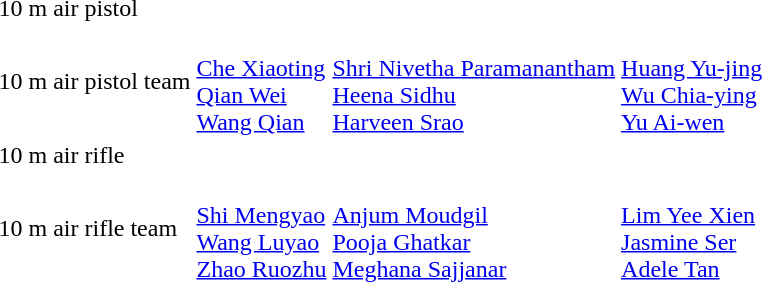<table>
<tr>
<td>10 m air pistol</td>
<td></td>
<td></td>
<td></td>
</tr>
<tr>
<td>10 m air pistol team</td>
<td><br><a href='#'>Che Xiaoting</a><br><a href='#'>Qian Wei</a><br><a href='#'>Wang Qian</a></td>
<td><br><a href='#'>Shri Nivetha Paramanantham</a><br><a href='#'>Heena Sidhu</a><br><a href='#'>Harveen Srao</a></td>
<td><br><a href='#'>Huang Yu-jing</a><br><a href='#'>Wu Chia-ying</a><br><a href='#'>Yu Ai-wen</a></td>
</tr>
<tr>
<td>10 m air rifle</td>
<td></td>
<td></td>
<td></td>
</tr>
<tr>
<td>10 m air rifle team</td>
<td><br><a href='#'>Shi Mengyao</a><br><a href='#'>Wang Luyao</a><br><a href='#'>Zhao Ruozhu</a></td>
<td><br><a href='#'>Anjum Moudgil</a><br><a href='#'>Pooja Ghatkar</a><br><a href='#'>Meghana Sajjanar</a></td>
<td><br><a href='#'>Lim Yee Xien</a><br><a href='#'>Jasmine Ser</a><br><a href='#'>Adele Tan</a></td>
</tr>
</table>
